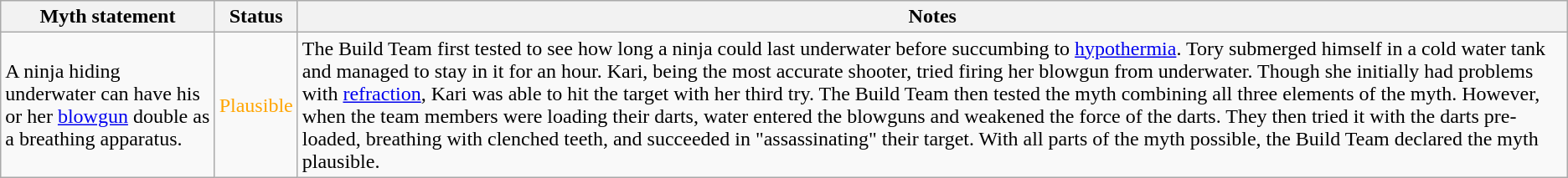<table class="wikitable plainrowheaders">
<tr>
<th>Myth statement</th>
<th>Status</th>
<th>Notes</th>
</tr>
<tr>
<td>A ninja hiding underwater can have his or her <a href='#'>blowgun</a> double as a breathing apparatus.</td>
<td style="color:orange">Plausible</td>
<td>The Build Team first tested to see how long a ninja could last underwater before succumbing to <a href='#'>hypothermia</a>. Tory submerged himself in a cold water tank and managed to stay in it for an hour. Kari, being the most accurate shooter, tried firing her blowgun from underwater. Though she initially had problems with <a href='#'>refraction</a>, Kari was able to hit the target with her third try. The Build Team then tested the myth combining all three elements of the myth. However, when the team members were loading their darts, water entered the blowguns and weakened the force of the darts. They then tried it with the darts pre-loaded, breathing with clenched teeth, and succeeded in "assassinating" their target. With all parts of the myth possible, the Build Team declared the myth plausible.</td>
</tr>
</table>
